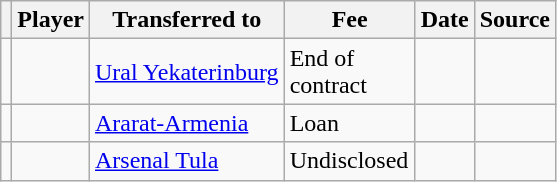<table class="wikitable plainrowheaders sortable">
<tr>
<th></th>
<th scope="col">Player</th>
<th>Transferred to</th>
<th style="width: 80px;">Fee</th>
<th scope="col">Date</th>
<th scope="col">Source</th>
</tr>
<tr>
<td align="center"></td>
<td> </td>
<td> <a href='#'>Ural Yekaterinburg</a></td>
<td>End of contract</td>
<td></td>
<td></td>
</tr>
<tr>
<td align="center"></td>
<td> </td>
<td> <a href='#'>Ararat-Armenia</a></td>
<td>Loan</td>
<td></td>
<td></td>
</tr>
<tr>
<td align="center"></td>
<td> </td>
<td> <a href='#'>Arsenal Tula</a></td>
<td>Undisclosed</td>
<td></td>
<td></td>
</tr>
</table>
